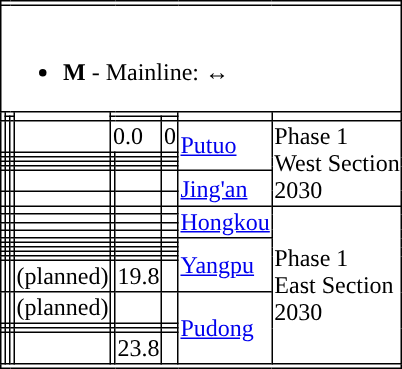<table border=1 style="border-collapse: collapse;" class="mw-collapsible">
<tr>
<th colspan="11" style="text-align: center"></th>
</tr>
<tr>
<td colspan="11" style="text-align: left"><br><ul><li><strong>M</strong> - Mainline:  ↔ </li></ul></td>
</tr>
<tr>
<th rowspan="2" colspan="1"></th>
<th colspan="2"></th>
<th rowspan="2"></th>
<th colspan="3" rowspan="1"></th>
<th rowspan="2"></th>
<th rowspan="2"></th>
</tr>
<tr>
<th></th>
<th></th>
<th colspan="2"></th>
<th></th>
</tr>
<tr>
<td></td>
<td></td>
<td></td>
<td></td>
<td colspan="2">0.0</td>
<td>0</td>
<td rowspan="5"><a href='#'>Putuo</a></td>
<td rowspan="7">Phase 1<br>West Section<br>2030</td>
</tr>
<tr>
<td></td>
<td></td>
<td></td>
<td> </td>
<td></td>
<td></td>
</tr>
<tr>
<td></td>
<td></td>
<td></td>
<td></td>
<td></td>
<td></td>
<td></td>
</tr>
<tr>
<td></td>
<td></td>
<td></td>
<td></td>
<td></td>
<td></td>
<td></td>
</tr>
<tr>
<td></td>
<td></td>
<td></td>
<td></td>
<td></td>
<td></td>
<td></td>
</tr>
<tr>
<td></td>
<td></td>
<td></td>
<td></td>
<td></td>
<td></td>
<td></td>
<td rowspan="2"><a href='#'>Jing'an</a></td>
</tr>
<tr>
<td></td>
<td></td>
<td></td>
<td></td>
<td></td>
<td></td>
<td></td>
</tr>
<tr>
<td></td>
<td></td>
<td></td>
<td></td>
<td></td>
<td></td>
<td></td>
<td rowspan="4"><a href='#'>Hongkou</a></td>
<td rowspan="14">Phase 1<br>East Section<br>2030</td>
</tr>
<tr>
<td></td>
<td></td>
<td></td>
<td></td>
<td></td>
<td></td>
<td></td>
</tr>
<tr>
<td></td>
<td></td>
<td></td>
<td></td>
<td></td>
<td></td>
<td></td>
</tr>
<tr>
<td></td>
<td></td>
<td></td>
<td></td>
<td></td>
<td></td>
<td></td>
</tr>
<tr>
<td></td>
<td></td>
<td></td>
<td></td>
<td></td>
<td></td>
<td></td>
<td rowspan="6"><a href='#'>Yangpu</a></td>
</tr>
<tr>
<td></td>
<td></td>
<td></td>
<td></td>
<td></td>
<td></td>
<td></td>
</tr>
<tr>
<td></td>
<td></td>
<td></td>
<td></td>
<td></td>
<td></td>
<td></td>
</tr>
<tr>
<td></td>
<td></td>
<td></td>
<td></td>
<td></td>
<td></td>
<td></td>
</tr>
<tr>
<td></td>
<td></td>
<td></td>
<td></td>
<td></td>
<td></td>
<td></td>
</tr>
<tr>
<td></td>
<td></td>
<td></td>
<td> (planned)</td>
<td></td>
<td>19.8</td>
<td></td>
</tr>
<tr>
<td></td>
<td></td>
<td></td>
<td> (planned)</td>
<td></td>
<td></td>
<td></td>
<td rowspan="4"><a href='#'>Pudong</a></td>
</tr>
<tr>
<td></td>
<td></td>
<td></td>
<td></td>
<td></td>
<td></td>
<td></td>
</tr>
<tr>
<td></td>
<td></td>
<td></td>
<td></td>
<td></td>
<td></td>
<td></td>
</tr>
<tr>
<td></td>
<td></td>
<td></td>
<td></td>
<td></td>
<td>23.8</td>
<td></td>
</tr>
<tr style="background:#">
<td colspan="9"></td>
</tr>
</table>
